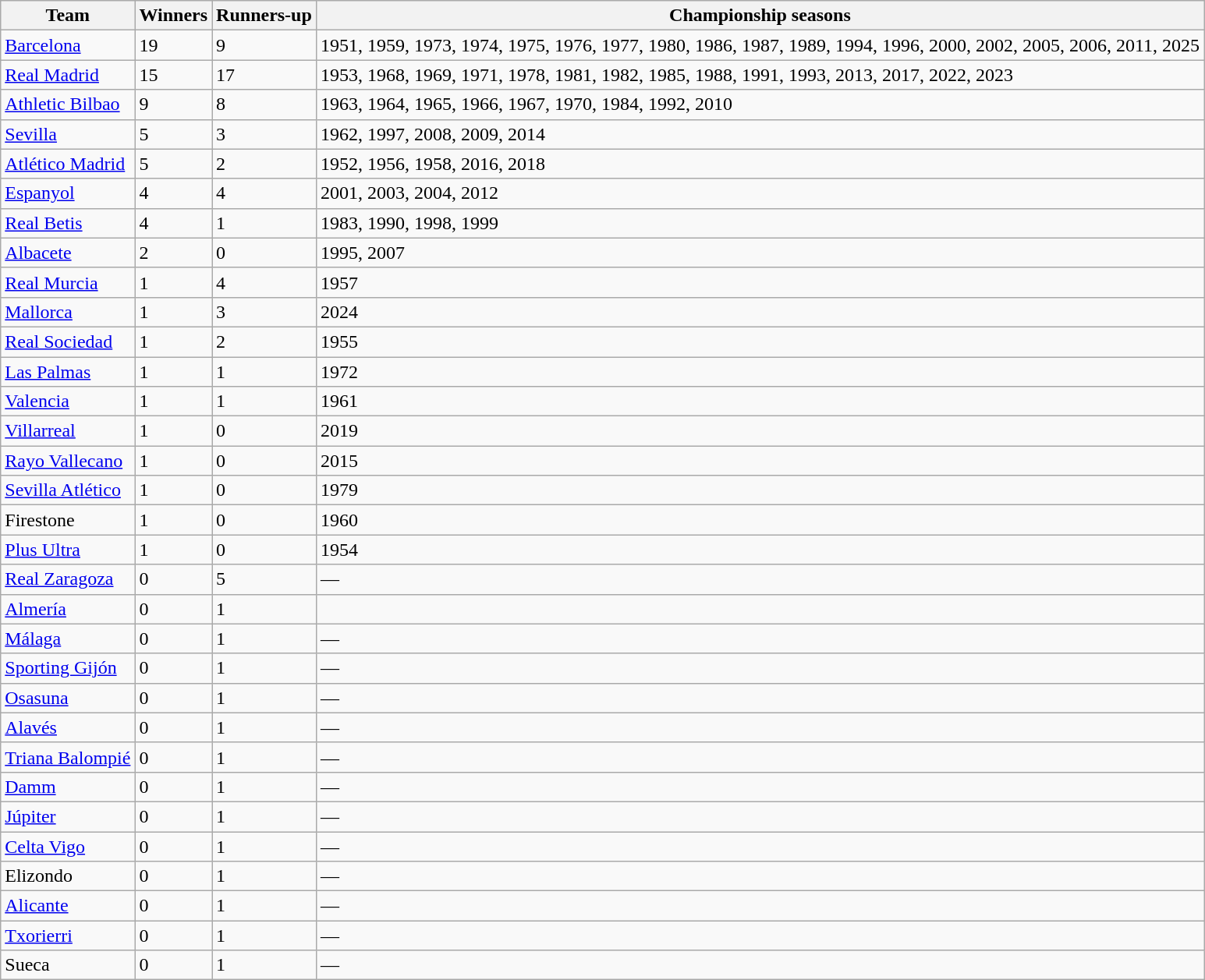<table class="wikitable sortable">
<tr>
<th>Team</th>
<th>Winners</th>
<th>Runners-up</th>
<th>Championship seasons</th>
</tr>
<tr>
<td><a href='#'>Barcelona</a></td>
<td>19</td>
<td>9</td>
<td>1951, 1959, 1973, 1974, 1975, 1976, 1977, 1980, 1986, 1987, 1989, 1994, 1996, 2000, 2002, 2005, 2006, 2011, 2025</td>
</tr>
<tr>
<td><a href='#'>Real Madrid</a></td>
<td>15</td>
<td>17</td>
<td>1953, 1968, 1969, 1971, 1978, 1981, 1982, 1985, 1988, 1991, 1993, 2013, 2017, 2022, 2023</td>
</tr>
<tr>
<td><a href='#'>Athletic Bilbao</a></td>
<td>9</td>
<td>8</td>
<td>1963, 1964, 1965, 1966, 1967, 1970, 1984, 1992, 2010</td>
</tr>
<tr>
<td><a href='#'>Sevilla</a></td>
<td>5</td>
<td>3</td>
<td>1962, 1997, 2008, 2009, 2014</td>
</tr>
<tr>
<td><a href='#'>Atlético Madrid</a></td>
<td>5</td>
<td>2</td>
<td>1952, 1956, 1958, 2016, 2018</td>
</tr>
<tr>
<td><a href='#'>Espanyol</a></td>
<td>4</td>
<td>4</td>
<td>2001, 2003, 2004, 2012</td>
</tr>
<tr>
<td><a href='#'>Real Betis</a></td>
<td>4</td>
<td>1</td>
<td>1983, 1990, 1998, 1999</td>
</tr>
<tr>
<td><a href='#'>Albacete</a></td>
<td>2</td>
<td>0</td>
<td>1995, 2007</td>
</tr>
<tr>
<td><a href='#'>Real Murcia</a></td>
<td>1</td>
<td>4</td>
<td>1957</td>
</tr>
<tr>
<td><a href='#'>Mallorca</a></td>
<td>1</td>
<td>3</td>
<td>2024</td>
</tr>
<tr>
<td><a href='#'>Real Sociedad</a></td>
<td>1</td>
<td>2</td>
<td>1955</td>
</tr>
<tr>
<td><a href='#'>Las Palmas</a></td>
<td>1</td>
<td>1</td>
<td>1972</td>
</tr>
<tr>
<td><a href='#'>Valencia</a></td>
<td>1</td>
<td>1</td>
<td>1961</td>
</tr>
<tr>
<td><a href='#'>Villarreal</a></td>
<td>1</td>
<td>0</td>
<td>2019</td>
</tr>
<tr>
<td><a href='#'>Rayo Vallecano</a></td>
<td>1</td>
<td>0</td>
<td>2015</td>
</tr>
<tr>
<td><a href='#'>Sevilla Atlético</a></td>
<td>1</td>
<td>0</td>
<td>1979</td>
</tr>
<tr>
<td>Firestone</td>
<td>1</td>
<td>0</td>
<td>1960</td>
</tr>
<tr>
<td><a href='#'>Plus Ultra</a></td>
<td>1</td>
<td>0</td>
<td>1954</td>
</tr>
<tr>
<td><a href='#'>Real Zaragoza</a></td>
<td>0</td>
<td>5</td>
<td>—</td>
</tr>
<tr>
<td><a href='#'>Almería</a></td>
<td>0</td>
<td>1</td>
</tr>
<tr>
<td><a href='#'>Málaga</a></td>
<td>0</td>
<td>1</td>
<td>—</td>
</tr>
<tr>
<td><a href='#'>Sporting Gijón</a></td>
<td>0</td>
<td>1</td>
<td>—</td>
</tr>
<tr>
<td><a href='#'>Osasuna</a></td>
<td>0</td>
<td>1</td>
<td>—</td>
</tr>
<tr>
<td><a href='#'>Alavés</a></td>
<td>0</td>
<td>1</td>
<td>—</td>
</tr>
<tr>
<td><a href='#'>Triana Balompié</a></td>
<td>0</td>
<td>1</td>
<td>—</td>
</tr>
<tr>
<td><a href='#'>Damm</a></td>
<td>0</td>
<td>1</td>
<td>—</td>
</tr>
<tr>
<td><a href='#'>Júpiter</a></td>
<td>0</td>
<td>1</td>
<td>—</td>
</tr>
<tr>
<td><a href='#'>Celta Vigo</a></td>
<td>0</td>
<td>1</td>
<td>—</td>
</tr>
<tr>
<td>Elizondo</td>
<td>0</td>
<td>1</td>
<td>—</td>
</tr>
<tr>
<td><a href='#'>Alicante</a></td>
<td>0</td>
<td>1</td>
<td>—</td>
</tr>
<tr>
<td><a href='#'>Txorierri</a></td>
<td>0</td>
<td>1</td>
<td>—</td>
</tr>
<tr>
<td>Sueca</td>
<td>0</td>
<td>1</td>
<td>—</td>
</tr>
</table>
